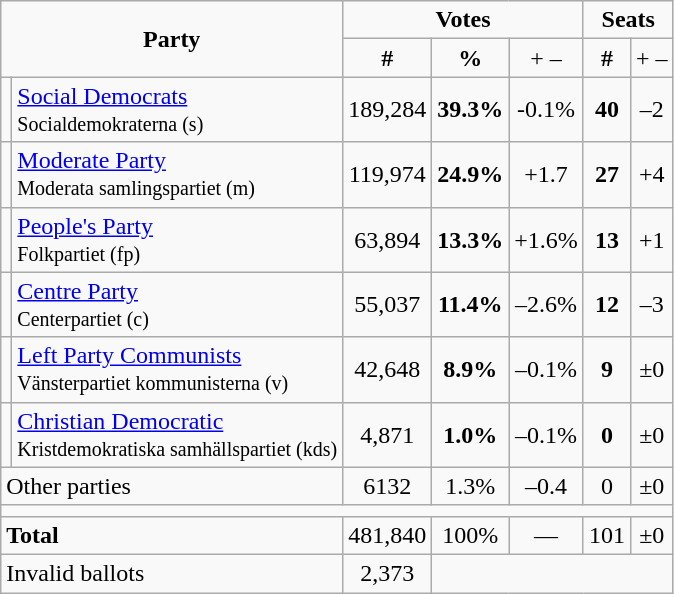<table class="wikitable">
<tr>
<td colspan=2 rowspan=2 align="center"><strong>Party</strong></td>
<td colspan=3 align="center"><strong>Votes</strong></td>
<td colspan=2 align="center"><strong>Seats</strong></td>
</tr>
<tr>
<td align="center"><strong>#</strong></td>
<td align="center"><strong>%</strong></td>
<td align="center">+ –</td>
<td align="center"><strong>#</strong></td>
<td align="center">+ –</td>
</tr>
<tr>
<td bgcolor=></td>
<td align="left"><a href='#'>Social Democrats</a><br><small>Socialdemokraterna (s)</small></td>
<td align="center">189,284</td>
<td align="center"><strong>39.3%</strong></td>
<td align="center">-0.1%</td>
<td align="center"><strong>40</strong></td>
<td align="center">–2</td>
</tr>
<tr>
<td bgcolor=></td>
<td align="left"><a href='#'>Moderate Party</a><br><small>Moderata samlingspartiet (m)</small></td>
<td align="center">119,974</td>
<td align="center"><strong>24.9%</strong></td>
<td align="center">+1.7</td>
<td align="center"><strong>27</strong></td>
<td align="center">+4</td>
</tr>
<tr>
<td bgcolor=></td>
<td align="left"><a href='#'>People's Party</a><br><small>Folkpartiet (fp)</small></td>
<td align="center">63,894</td>
<td align="center"><strong>13.3%</strong></td>
<td align="center">+1.6%</td>
<td align="center"><strong>13</strong></td>
<td align="center">+1</td>
</tr>
<tr>
<td bgcolor=></td>
<td align="left"><a href='#'>Centre Party</a><br><small>Centerpartiet (c)</small></td>
<td align="center">55,037</td>
<td align="center"><strong>11.4%</strong></td>
<td align="center">–2.6%</td>
<td align="center"><strong>12</strong></td>
<td align="center">–3</td>
</tr>
<tr>
<td bgcolor=></td>
<td align="left"><a href='#'>Left Party Communists</a><br><small>Vänsterpartiet kommunisterna (v)</small></td>
<td align="center">42,648</td>
<td align="center"><strong>8.9%</strong></td>
<td align="center">–0.1%</td>
<td align="center"><strong>9</strong></td>
<td align="center">±0</td>
</tr>
<tr>
<td bgcolor=></td>
<td align="left"><a href='#'>Christian Democratic</a><br><small>Kristdemokratiska samhällspartiet (kds)</small></td>
<td align="center">4,871</td>
<td align="center"><strong>1.0%</strong></td>
<td align="center">–0.1%</td>
<td align="center"><strong>0</strong></td>
<td align="center">±0</td>
</tr>
<tr>
<td colspan="2" align="left">Other parties</td>
<td align="center">6132</td>
<td align="center">1.3%</td>
<td align="center">–0.4</td>
<td align="center">0</td>
<td align="center">±0</td>
</tr>
<tr>
<td colspan=7></td>
</tr>
<tr>
<td colspan="2" align="left"><strong>Total</strong></td>
<td align="center">481,840</td>
<td align="center">100%</td>
<td align="center">—</td>
<td align="center">101</td>
<td align="center">±0</td>
</tr>
<tr>
<td colspan="2" align="left">Invalid ballots</td>
<td align="center">2,373</td>
</tr>
</table>
